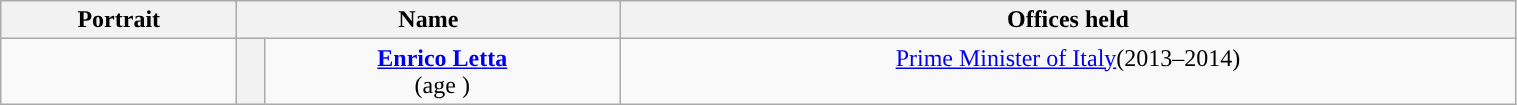<table class="wikitable" style="text-align:center; width:80%; border:1px #AAAAFF solid">
<tr>
<th>Portrait</th>
<th colspan=2>Name</th>
<th>Offices held</th>
</tr>
<tr>
<td></td>
<th style="background-color:"></th>
<td><strong><a href='#'>Enrico Letta</a></strong><br>(age )</td>
<td><a href='#'>Prime Minister of Italy</a>(2013–2014)<br><br></td>
</tr>
</table>
